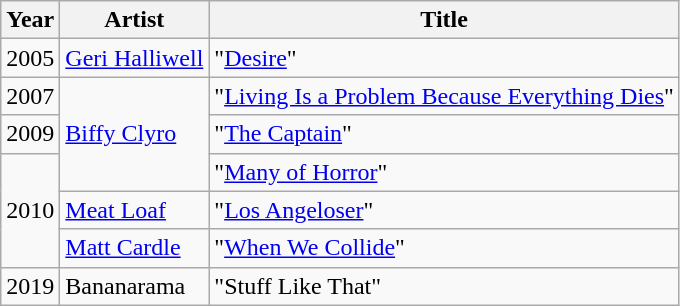<table class="wikitable">
<tr>
<th>Year</th>
<th>Artist</th>
<th>Title</th>
</tr>
<tr>
<td>2005</td>
<td><a href='#'>Geri Halliwell</a></td>
<td>"<a href='#'>Desire</a>"</td>
</tr>
<tr>
<td>2007</td>
<td rowspan="3"><a href='#'>Biffy Clyro</a></td>
<td>"<a href='#'>Living Is a Problem Because Everything Dies</a>"</td>
</tr>
<tr>
<td>2009</td>
<td>"<a href='#'>The Captain</a>"</td>
</tr>
<tr>
<td rowspan="3">2010</td>
<td>"<a href='#'>Many of Horror</a>"</td>
</tr>
<tr>
<td><a href='#'>Meat Loaf</a></td>
<td>"<a href='#'>Los Angeloser</a>"</td>
</tr>
<tr>
<td><a href='#'>Matt Cardle</a></td>
<td>"<a href='#'>When We Collide</a>"</td>
</tr>
<tr>
<td>2019</td>
<td>Bananarama</td>
<td>"Stuff Like That"</td>
</tr>
</table>
